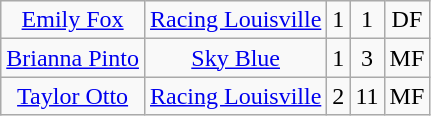<table class="wikitable" style="text-align: center;">
<tr>
<td><a href='#'>Emily Fox</a></td>
<td><a href='#'>Racing Louisville</a></td>
<td>1</td>
<td>1</td>
<td>DF</td>
</tr>
<tr>
<td><a href='#'>Brianna Pinto</a></td>
<td><a href='#'>Sky Blue</a></td>
<td>1</td>
<td>3</td>
<td>MF</td>
</tr>
<tr>
<td><a href='#'>Taylor Otto</a></td>
<td><a href='#'>Racing Louisville</a></td>
<td>2</td>
<td>11</td>
<td>MF</td>
</tr>
</table>
